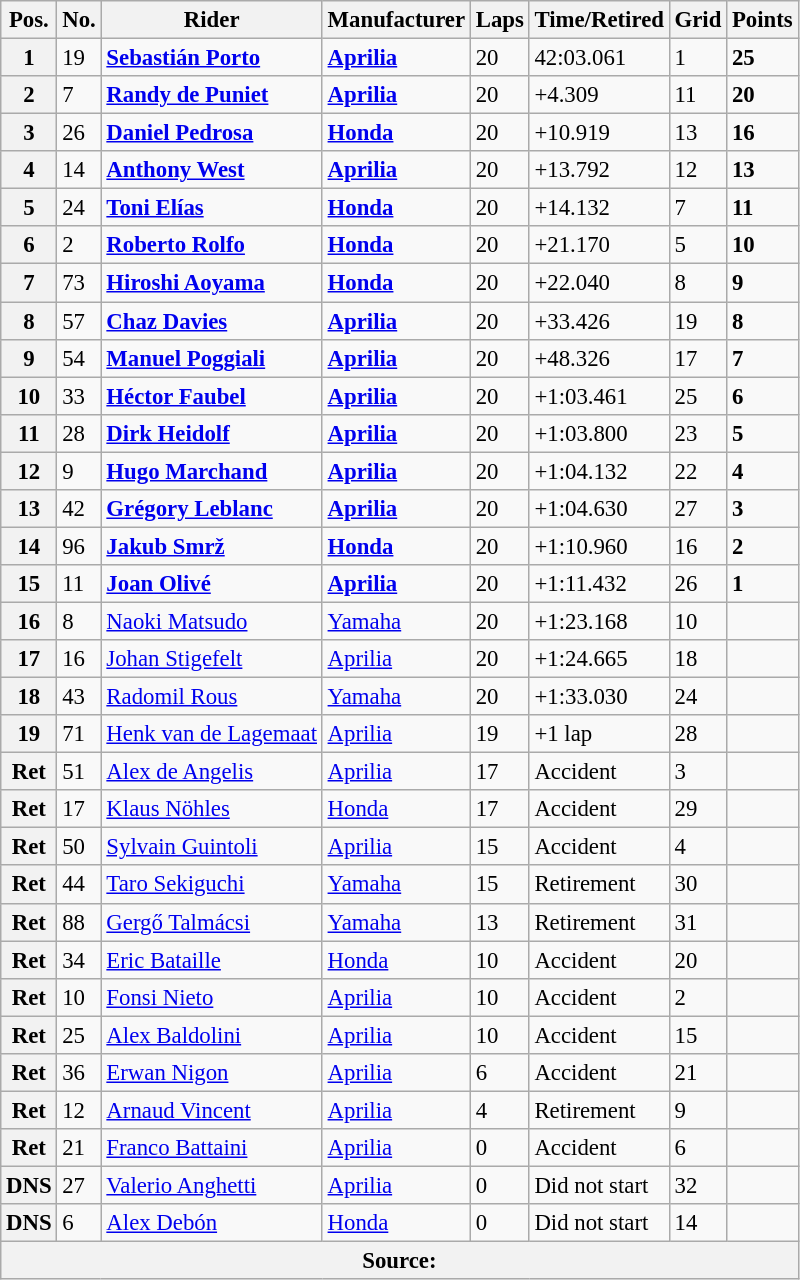<table class="wikitable" style="font-size: 95%;">
<tr>
<th>Pos.</th>
<th>No.</th>
<th>Rider</th>
<th>Manufacturer</th>
<th>Laps</th>
<th>Time/Retired</th>
<th>Grid</th>
<th>Points</th>
</tr>
<tr>
<th>1</th>
<td>19</td>
<td> <strong><a href='#'>Sebastián Porto</a></strong></td>
<td><strong><a href='#'>Aprilia</a></strong></td>
<td>20</td>
<td>42:03.061</td>
<td>1</td>
<td><strong>25</strong></td>
</tr>
<tr>
<th>2</th>
<td>7</td>
<td> <strong><a href='#'>Randy de Puniet</a></strong></td>
<td><strong><a href='#'>Aprilia</a></strong></td>
<td>20</td>
<td>+4.309</td>
<td>11</td>
<td><strong>20</strong></td>
</tr>
<tr>
<th>3</th>
<td>26</td>
<td> <strong><a href='#'>Daniel Pedrosa</a></strong></td>
<td><strong><a href='#'>Honda</a></strong></td>
<td>20</td>
<td>+10.919</td>
<td>13</td>
<td><strong>16</strong></td>
</tr>
<tr>
<th>4</th>
<td>14</td>
<td> <strong><a href='#'>Anthony West</a></strong></td>
<td><strong><a href='#'>Aprilia</a></strong></td>
<td>20</td>
<td>+13.792</td>
<td>12</td>
<td><strong>13</strong></td>
</tr>
<tr>
<th>5</th>
<td>24</td>
<td> <strong><a href='#'>Toni Elías</a></strong></td>
<td><strong><a href='#'>Honda</a></strong></td>
<td>20</td>
<td>+14.132</td>
<td>7</td>
<td><strong>11</strong></td>
</tr>
<tr>
<th>6</th>
<td>2</td>
<td> <strong><a href='#'>Roberto Rolfo</a></strong></td>
<td><strong><a href='#'>Honda</a></strong></td>
<td>20</td>
<td>+21.170</td>
<td>5</td>
<td><strong>10</strong></td>
</tr>
<tr>
<th>7</th>
<td>73</td>
<td> <strong><a href='#'>Hiroshi Aoyama</a></strong></td>
<td><strong><a href='#'>Honda</a></strong></td>
<td>20</td>
<td>+22.040</td>
<td>8</td>
<td><strong>9</strong></td>
</tr>
<tr>
<th>8</th>
<td>57</td>
<td> <strong><a href='#'>Chaz Davies</a></strong></td>
<td><strong><a href='#'>Aprilia</a></strong></td>
<td>20</td>
<td>+33.426</td>
<td>19</td>
<td><strong>8</strong></td>
</tr>
<tr>
<th>9</th>
<td>54</td>
<td> <strong><a href='#'>Manuel Poggiali</a></strong></td>
<td><strong><a href='#'>Aprilia</a></strong></td>
<td>20</td>
<td>+48.326</td>
<td>17</td>
<td><strong>7</strong></td>
</tr>
<tr>
<th>10</th>
<td>33</td>
<td> <strong><a href='#'>Héctor Faubel</a></strong></td>
<td><strong><a href='#'>Aprilia</a></strong></td>
<td>20</td>
<td>+1:03.461</td>
<td>25</td>
<td><strong>6</strong></td>
</tr>
<tr>
<th>11</th>
<td>28</td>
<td> <strong><a href='#'>Dirk Heidolf</a></strong></td>
<td><strong><a href='#'>Aprilia</a></strong></td>
<td>20</td>
<td>+1:03.800</td>
<td>23</td>
<td><strong>5</strong></td>
</tr>
<tr>
<th>12</th>
<td>9</td>
<td> <strong><a href='#'>Hugo Marchand</a></strong></td>
<td><strong><a href='#'>Aprilia</a></strong></td>
<td>20</td>
<td>+1:04.132</td>
<td>22</td>
<td><strong>4</strong></td>
</tr>
<tr>
<th>13</th>
<td>42</td>
<td> <strong><a href='#'>Grégory Leblanc</a></strong></td>
<td><strong><a href='#'>Aprilia</a></strong></td>
<td>20</td>
<td>+1:04.630</td>
<td>27</td>
<td><strong>3</strong></td>
</tr>
<tr>
<th>14</th>
<td>96</td>
<td> <strong><a href='#'>Jakub Smrž</a></strong></td>
<td><strong><a href='#'>Honda</a></strong></td>
<td>20</td>
<td>+1:10.960</td>
<td>16</td>
<td><strong>2</strong></td>
</tr>
<tr>
<th>15</th>
<td>11</td>
<td> <strong><a href='#'>Joan Olivé</a></strong></td>
<td><strong><a href='#'>Aprilia</a></strong></td>
<td>20</td>
<td>+1:11.432</td>
<td>26</td>
<td><strong>1</strong></td>
</tr>
<tr>
<th>16</th>
<td>8</td>
<td> <a href='#'>Naoki Matsudo</a></td>
<td><a href='#'>Yamaha</a></td>
<td>20</td>
<td>+1:23.168</td>
<td>10</td>
<td></td>
</tr>
<tr>
<th>17</th>
<td>16</td>
<td> <a href='#'>Johan Stigefelt</a></td>
<td><a href='#'>Aprilia</a></td>
<td>20</td>
<td>+1:24.665</td>
<td>18</td>
<td></td>
</tr>
<tr>
<th>18</th>
<td>43</td>
<td> <a href='#'>Radomil Rous</a></td>
<td><a href='#'>Yamaha</a></td>
<td>20</td>
<td>+1:33.030</td>
<td>24</td>
<td></td>
</tr>
<tr>
<th>19</th>
<td>71</td>
<td> <a href='#'>Henk van de Lagemaat</a></td>
<td><a href='#'>Aprilia</a></td>
<td>19</td>
<td>+1 lap</td>
<td>28</td>
<td></td>
</tr>
<tr>
<th>Ret</th>
<td>51</td>
<td> <a href='#'>Alex de Angelis</a></td>
<td><a href='#'>Aprilia</a></td>
<td>17</td>
<td>Accident</td>
<td>3</td>
<td></td>
</tr>
<tr>
<th>Ret</th>
<td>17</td>
<td> <a href='#'>Klaus Nöhles</a></td>
<td><a href='#'>Honda</a></td>
<td>17</td>
<td>Accident</td>
<td>29</td>
<td></td>
</tr>
<tr>
<th>Ret</th>
<td>50</td>
<td> <a href='#'>Sylvain Guintoli</a></td>
<td><a href='#'>Aprilia</a></td>
<td>15</td>
<td>Accident</td>
<td>4</td>
<td></td>
</tr>
<tr>
<th>Ret</th>
<td>44</td>
<td> <a href='#'>Taro Sekiguchi</a></td>
<td><a href='#'>Yamaha</a></td>
<td>15</td>
<td>Retirement</td>
<td>30</td>
<td></td>
</tr>
<tr>
<th>Ret</th>
<td>88</td>
<td> <a href='#'>Gergő Talmácsi</a></td>
<td><a href='#'>Yamaha</a></td>
<td>13</td>
<td>Retirement</td>
<td>31</td>
<td></td>
</tr>
<tr>
<th>Ret</th>
<td>34</td>
<td> <a href='#'>Eric Bataille</a></td>
<td><a href='#'>Honda</a></td>
<td>10</td>
<td>Accident</td>
<td>20</td>
<td></td>
</tr>
<tr>
<th>Ret</th>
<td>10</td>
<td> <a href='#'>Fonsi Nieto</a></td>
<td><a href='#'>Aprilia</a></td>
<td>10</td>
<td>Accident</td>
<td>2</td>
<td></td>
</tr>
<tr>
<th>Ret</th>
<td>25</td>
<td> <a href='#'>Alex Baldolini</a></td>
<td><a href='#'>Aprilia</a></td>
<td>10</td>
<td>Accident</td>
<td>15</td>
<td></td>
</tr>
<tr>
<th>Ret</th>
<td>36</td>
<td> <a href='#'>Erwan Nigon</a></td>
<td><a href='#'>Aprilia</a></td>
<td>6</td>
<td>Accident</td>
<td>21</td>
<td></td>
</tr>
<tr>
<th>Ret</th>
<td>12</td>
<td> <a href='#'>Arnaud Vincent</a></td>
<td><a href='#'>Aprilia</a></td>
<td>4</td>
<td>Retirement</td>
<td>9</td>
<td></td>
</tr>
<tr>
<th>Ret</th>
<td>21</td>
<td> <a href='#'>Franco Battaini</a></td>
<td><a href='#'>Aprilia</a></td>
<td>0</td>
<td>Accident</td>
<td>6</td>
<td></td>
</tr>
<tr>
<th>DNS</th>
<td>27</td>
<td> <a href='#'>Valerio Anghetti</a></td>
<td><a href='#'>Aprilia</a></td>
<td>0</td>
<td>Did not start</td>
<td>32</td>
<td></td>
</tr>
<tr>
<th>DNS</th>
<td>6</td>
<td> <a href='#'>Alex Debón</a></td>
<td><a href='#'>Honda</a></td>
<td>0</td>
<td>Did not start</td>
<td>14</td>
<td></td>
</tr>
<tr>
<th colspan=8>Source: </th>
</tr>
</table>
